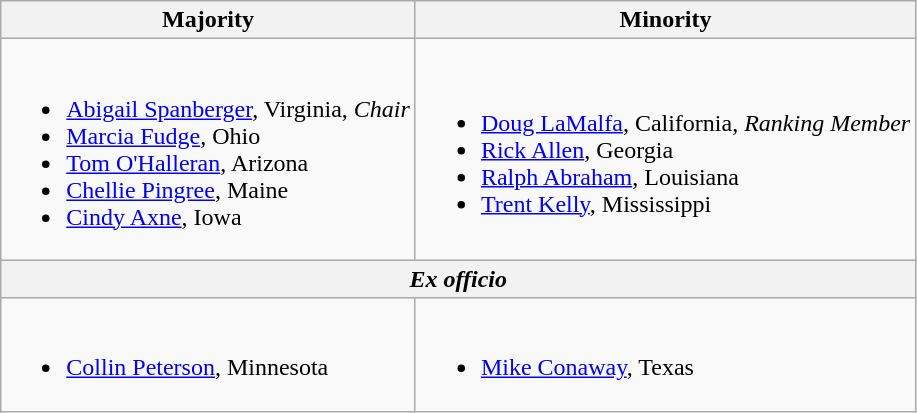<table class=wikitable>
<tr>
<th>Majority</th>
<th>Minority</th>
</tr>
<tr>
<td><br><ul><li><a href='#'>Abigail Spanberger</a>, Virginia, <em>Chair</em></li><li><a href='#'>Marcia Fudge</a>, Ohio</li><li><a href='#'>Tom O'Halleran</a>, Arizona</li><li><a href='#'>Chellie Pingree</a>, Maine</li><li><a href='#'>Cindy Axne</a>, Iowa</li></ul></td>
<td><br><ul><li><a href='#'>Doug LaMalfa</a>, California, <em>Ranking Member</em></li><li><a href='#'>Rick Allen</a>, Georgia</li><li><a href='#'>Ralph Abraham</a>, Louisiana</li><li><a href='#'>Trent Kelly</a>, Mississippi</li></ul></td>
</tr>
<tr>
<th colspan=2><em>Ex officio</em></th>
</tr>
<tr>
<td><br><ul><li><a href='#'>Collin Peterson</a>, Minnesota</li></ul></td>
<td><br><ul><li><a href='#'>Mike Conaway</a>, Texas</li></ul></td>
</tr>
</table>
